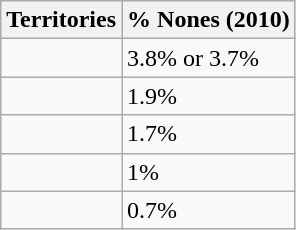<table class="wikitable">
<tr>
<th>Territories</th>
<th>% Nones (2010)</th>
</tr>
<tr>
<td align=left></td>
<td>3.8% or 3.7%</td>
</tr>
<tr>
<td align=left></td>
<td>1.9%</td>
</tr>
<tr>
<td align=left></td>
<td>1.7%</td>
</tr>
<tr>
<td align=left></td>
<td>1%</td>
</tr>
<tr>
<td align=left></td>
<td>0.7%</td>
</tr>
</table>
